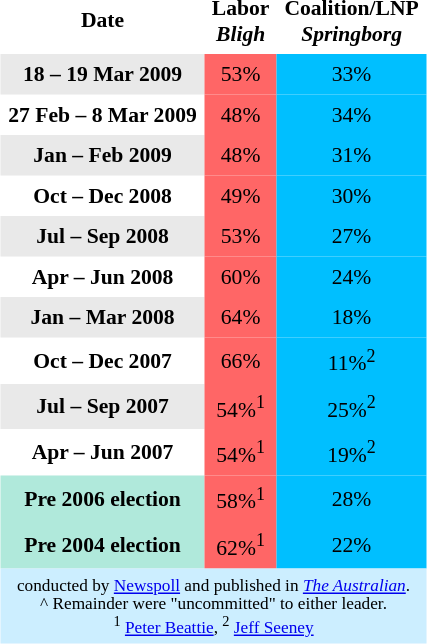<table class="toccolours" cellpadding="5" cellspacing="0" style="float:right; margin-right:.5em; margin-top:.4em; font-size:90%;">
<tr>
</tr>
<tr>
<th>Date</th>
<th>Labor<br><em>Bligh</em></th>
<th>Coalition/LNP<br><em>Springborg</em></th>
</tr>
<tr>
<th style="text-align:center; background:#e9e9e9;">18 – 19 Mar 2009</th>
<td style="text-align:center; background:#f66;">53%</td>
<td style="text-align:center; background:#00bfff;">33%</td>
</tr>
<tr>
<th style="text-align:center;" bgcolor="">27 Feb – 8 Mar 2009</th>
<td style="text-align:center; background:#f66;">48%</td>
<td style="text-align:center; background:#00bfff;">34%</td>
</tr>
<tr>
<th style="text-align:center; background:#e9e9e9;">Jan – Feb 2009</th>
<td style="text-align:center; background:#f66;">48%</td>
<td style="text-align:center; background:#00bfff;">31%</td>
</tr>
<tr>
<th style="text-align:center;" bgcolor="">Oct – Dec 2008</th>
<td style="text-align:center; background:#f66;">49%</td>
<td style="text-align:center; background:#00bfff;">30%</td>
</tr>
<tr>
<th style="text-align:center; background:#e9e9e9;">Jul – Sep 2008</th>
<td style="text-align:center; background:#f66;">53%</td>
<td style="text-align:center; background:#00bfff;">27%</td>
</tr>
<tr>
<th style="text-align:center;" bgcolor="">Apr – Jun 2008</th>
<td style="text-align:center; background:#f66;">60%</td>
<td style="text-align:center; background:#00bfff;">24%</td>
</tr>
<tr>
<th style="text-align:center; background:#e9e9e9;">Jan – Mar 2008</th>
<td style="text-align:center; background:#f66;">64%</td>
<td style="text-align:center; background:#00bfff;">18%</td>
</tr>
<tr>
<th style="text-align:center;" bgcolor="">Oct – Dec 2007</th>
<td style="text-align:center; background:#f66;">66%</td>
<td style="text-align:center; background:#00bfff;">11%<sup>2</sup></td>
</tr>
<tr>
<th style="text-align:center; background:#e9e9e9;">Jul – Sep 2007</th>
<td style="text-align:center; background:#f66;">54%<sup>1</sup></td>
<td style="text-align:center; background:#00bfff;">25%<sup>2</sup></td>
</tr>
<tr>
<th style="text-align:center;" bgcolor="">Apr – Jun 2007</th>
<td style="text-align:center; background:#f66;">54%<sup>1</sup></td>
<td style="text-align:center; background:#00bfff;">19%<sup>2</sup></td>
</tr>
<tr>
<th style="text-align:center; background:#b0e9db;">Pre 2006 election</th>
<td style="text-align:center; background:#f66;">58%<sup>1</sup></td>
<td style="text-align:center; background:#00bfff;">28%</td>
</tr>
<tr>
<th style="text-align:center; background:#b0e9db;"><strong>Pre 2004 election</strong></th>
<td style="text-align:center; background:#f66;">62%<sup>1</sup></td>
<td style="text-align:center; background:#00bfff;">22%</td>
</tr>
<tr>
<td colspan="3"  style="font-size:80%; background:#cef; text-align:center;"> conducted by <a href='#'>Newspoll</a> and published in <em><a href='#'>The Australian</a></em>.<br>^ Remainder were "uncommitted" to either leader.<br> <sup>1</sup> <a href='#'>Peter Beattie</a>, <sup>2</sup> <a href='#'>Jeff Seeney</a></td>
</tr>
</table>
